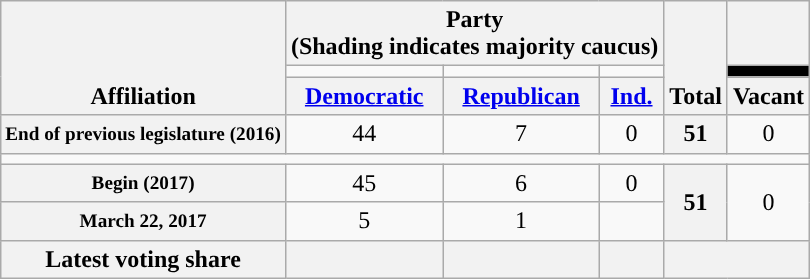<table class=wikitable style="text-align:center">
<tr style="vertical-align:bottom;">
<th rowspan=3>Affiliation</th>
<th colspan="3">Party <div>(Shading indicates majority caucus)</div></th>
<th rowspan=3>Total</th>
<th></th>
</tr>
<tr style="height:5px">
<td style="background-color:"></td>
<td style="background-color:"></td>
<td style="background-color:"></td>
<td style="background-color:black"></td>
</tr>
<tr>
<th><a href='#'>Democratic</a></th>
<th><a href='#'>Republican</a></th>
<th><a href='#'>Ind.</a></th>
<th>Vacant</th>
</tr>
<tr>
<th nowrap style="font-size:80%">End of previous legislature (2016)</th>
<td>44</td>
<td>7</td>
<td>0</td>
<th>51</th>
<td>0</td>
</tr>
<tr>
<td colspan="6"></td>
</tr>
<tr>
<th nowrap style="font-size:80%">Begin (2017)</th>
<td>45</td>
<td>6</td>
<td>0</td>
<th rowspan=2>51</th>
<td rowspan=2>0</td>
</tr>
<tr>
<th nowrap style="font-size:80%">March 22, 2017</th>
<td>5</td>
<td>1</td>
</tr>
<tr>
<th>Latest voting share</th>
<th></th>
<th></th>
<th></th>
<th colspan=2></th>
</tr>
</table>
